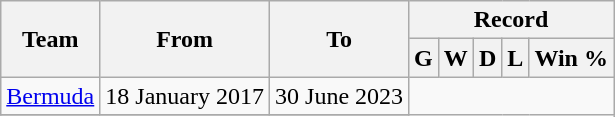<table class="wikitable" style="text-align: center">
<tr>
<th rowspan="2">Team</th>
<th rowspan="2">From</th>
<th rowspan="2">To</th>
<th colspan="5">Record</th>
</tr>
<tr>
<th>G</th>
<th>W</th>
<th>D</th>
<th>L</th>
<th>Win %</th>
</tr>
<tr>
<td align=left><a href='#'>Bermuda</a></td>
<td align=left>18 January 2017</td>
<td align=left>30 June 2023<br></td>
</tr>
<tr>
</tr>
</table>
